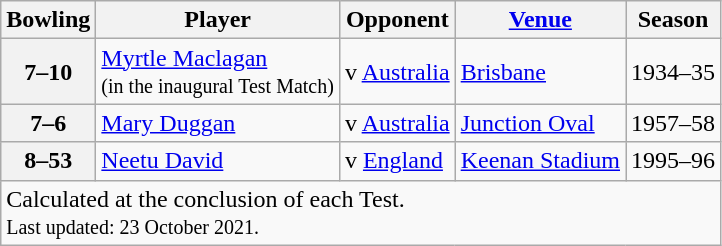<table class="wikitable">
<tr>
<th>Bowling</th>
<th>Player</th>
<th>Opponent</th>
<th><a href='#'>Venue</a></th>
<th>Season</th>
</tr>
<tr>
<th>7–10</th>
<td> <a href='#'>Myrtle Maclagan</a><br><small>(in the inaugural Test Match)</small></td>
<td>v <a href='#'>Australia</a></td>
<td><a href='#'>Brisbane</a></td>
<td>1934–35</td>
</tr>
<tr>
<th>7–6</th>
<td> <a href='#'>Mary Duggan</a></td>
<td>v <a href='#'>Australia</a></td>
<td><a href='#'>Junction Oval</a></td>
<td>1957–58</td>
</tr>
<tr>
<th>8–53</th>
<td> <a href='#'>Neetu David</a></td>
<td>v <a href='#'>England</a></td>
<td><a href='#'>Keenan Stadium</a></td>
<td>1995–96</td>
</tr>
<tr>
<td colspan=6>Calculated at the conclusion of each Test.<br><small> Last updated: 23 October 2021.</small></td>
</tr>
</table>
